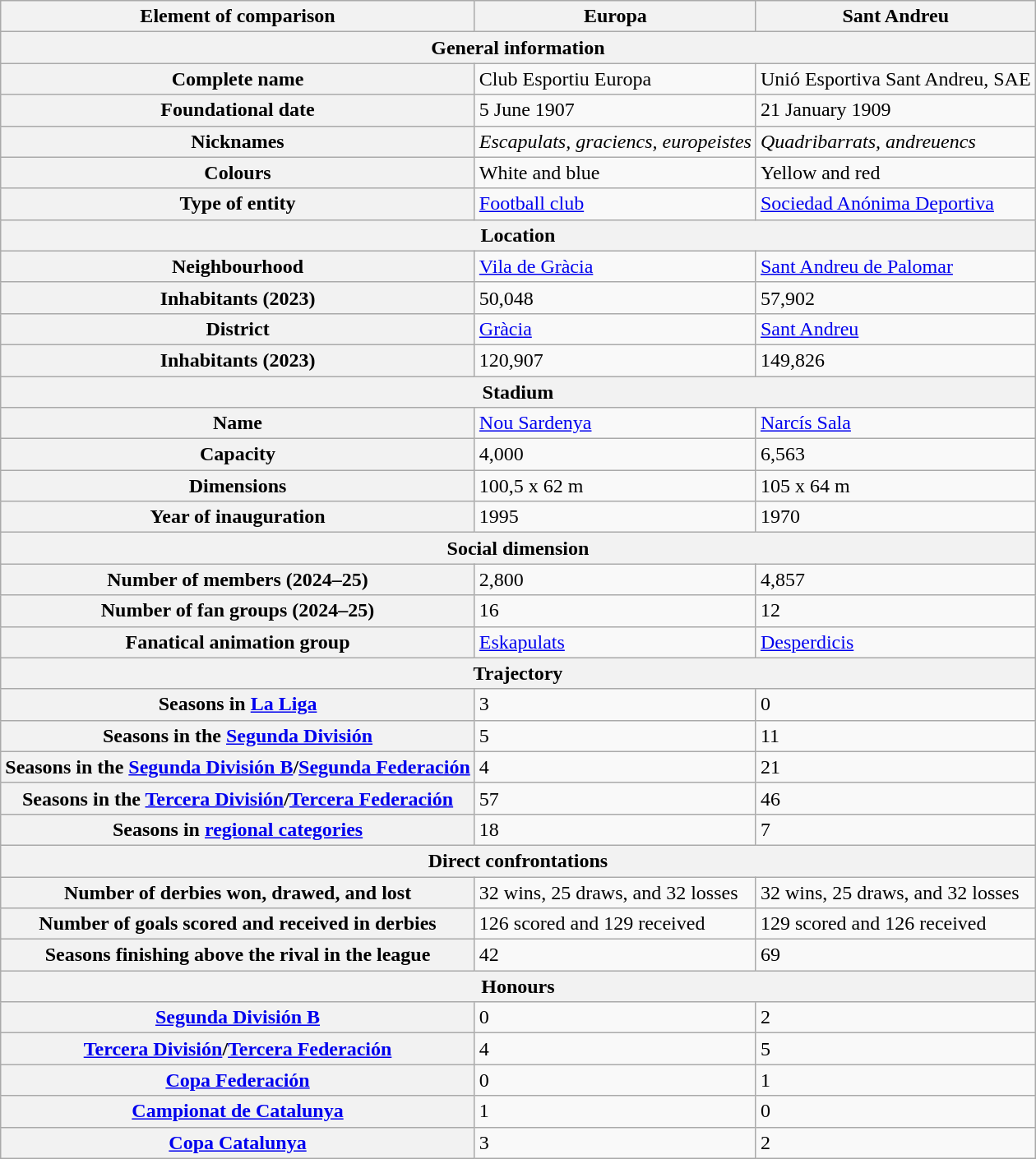<table class="wikitable">
<tr>
<th>Element of comparison</th>
<th>Europa</th>
<th>Sant Andreu</th>
</tr>
<tr>
<th colspan="3">General information</th>
</tr>
<tr>
<th>Complete name</th>
<td>Club Esportiu Europa</td>
<td>Unió Esportiva Sant Andreu, SAE</td>
</tr>
<tr>
<th>Foundational date</th>
<td>5 June 1907</td>
<td>21 January 1909</td>
</tr>
<tr>
<th>Nicknames</th>
<td><em>Escapulats, graciencs,</em> <em>europeistes</em></td>
<td><em>Quadribarrats, andreuencs</em></td>
</tr>
<tr>
<th>Colours</th>
<td>White and blue</td>
<td>Yellow and red</td>
</tr>
<tr>
<th>Type of entity</th>
<td><a href='#'>Football club</a></td>
<td><a href='#'>Sociedad Anónima Deportiva</a></td>
</tr>
<tr>
<th colspan="3">Location</th>
</tr>
<tr>
<th>Neighbourhood</th>
<td><a href='#'>Vila de Gràcia</a></td>
<td><a href='#'>Sant Andreu de Palomar</a></td>
</tr>
<tr>
<th>Inhabitants (2023)</th>
<td>50,048</td>
<td>57,902</td>
</tr>
<tr>
<th>District</th>
<td><a href='#'>Gràcia</a></td>
<td><a href='#'>Sant Andreu</a></td>
</tr>
<tr>
<th>Inhabitants (2023)</th>
<td>120,907</td>
<td>149,826</td>
</tr>
<tr>
<th colspan="3">Stadium</th>
</tr>
<tr>
<th>Name</th>
<td><a href='#'>Nou Sardenya</a></td>
<td><a href='#'>Narcís Sala</a></td>
</tr>
<tr>
<th>Capacity</th>
<td>4,000</td>
<td>6,563</td>
</tr>
<tr>
<th>Dimensions</th>
<td>100,5 x 62 m</td>
<td>105 x 64 m</td>
</tr>
<tr>
<th>Year of inauguration</th>
<td>1995</td>
<td>1970</td>
</tr>
<tr>
<th colspan="3">Social dimension</th>
</tr>
<tr>
<th>Number of members (2024–25)</th>
<td>2,800</td>
<td>4,857</td>
</tr>
<tr>
<th>Number of fan groups (2024–25)</th>
<td>16</td>
<td>12</td>
</tr>
<tr>
<th>Fanatical animation group</th>
<td><a href='#'>Eskapulats</a></td>
<td><a href='#'>Desperdicis</a></td>
</tr>
<tr>
<th colspan="3">Trajectory</th>
</tr>
<tr>
<th>Seasons in <a href='#'>La Liga</a></th>
<td>3</td>
<td>0</td>
</tr>
<tr>
<th>Seasons in the <a href='#'>Segunda División</a></th>
<td>5</td>
<td>11</td>
</tr>
<tr>
<th>Seasons in the <a href='#'>Segunda División B</a>/<a href='#'>Segunda Federación</a></th>
<td>4</td>
<td>21</td>
</tr>
<tr>
<th>Seasons in the <a href='#'>Tercera División</a>/<a href='#'>Tercera Federación</a></th>
<td>57</td>
<td>46</td>
</tr>
<tr>
<th>Seasons in <a href='#'>regional categories</a></th>
<td>18</td>
<td>7</td>
</tr>
<tr>
<th colspan="3">Direct confrontations</th>
</tr>
<tr>
<th>Number of derbies won, drawed, and lost</th>
<td>32 wins, 25 draws, and 32 losses</td>
<td>32 wins, 25 draws, and 32 losses</td>
</tr>
<tr>
<th>Number of goals scored and received in derbies</th>
<td>126 scored and 129 received</td>
<td>129 scored and 126 received</td>
</tr>
<tr>
<th>Seasons finishing above the rival in the league</th>
<td>42</td>
<td>69</td>
</tr>
<tr>
<th colspan="3">Honours</th>
</tr>
<tr>
<th><a href='#'>Segunda División B</a></th>
<td>0</td>
<td>2</td>
</tr>
<tr>
<th><a href='#'>Tercera División</a>/<a href='#'>Tercera Federación</a></th>
<td>4</td>
<td>5</td>
</tr>
<tr>
<th><a href='#'>Copa Federación</a></th>
<td>0</td>
<td>1</td>
</tr>
<tr>
<th><a href='#'>Campionat de Catalunya</a></th>
<td>1</td>
<td>0</td>
</tr>
<tr>
<th><a href='#'>Copa Catalunya</a></th>
<td>3</td>
<td>2</td>
</tr>
</table>
